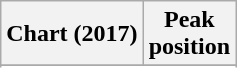<table class="wikitable sortable plainrowheaders" style="text-align:center">
<tr>
<th scope="col">Chart (2017)</th>
<th scope="col">Peak<br> position</th>
</tr>
<tr>
</tr>
<tr>
</tr>
</table>
